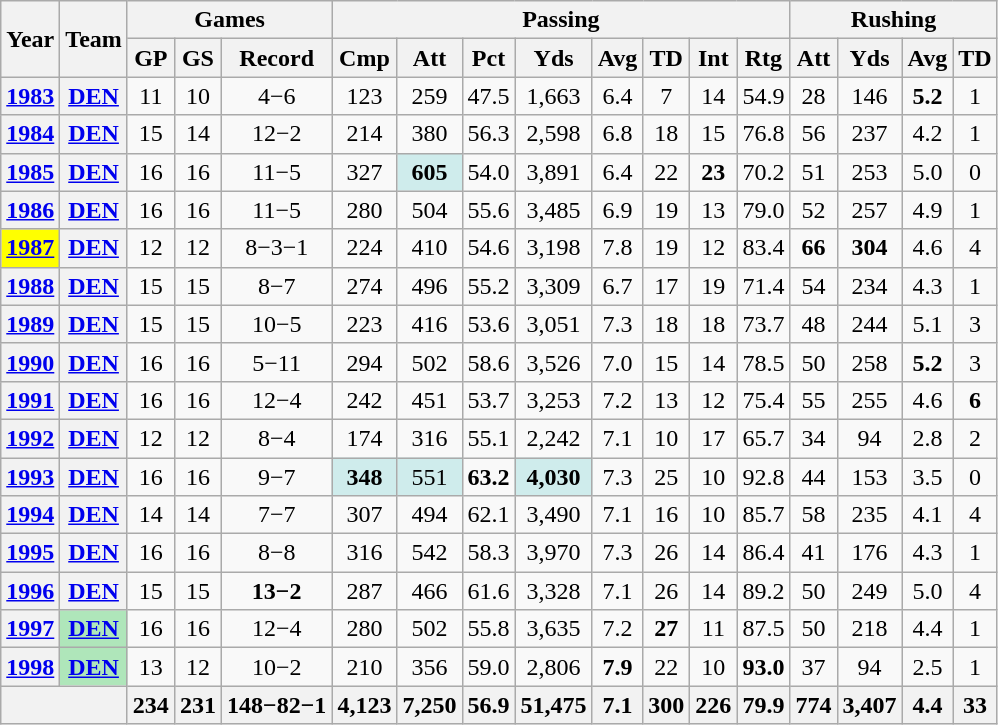<table class="wikitable" style="text-align:center;">
<tr>
<th rowspan="2">Year</th>
<th rowspan="2">Team</th>
<th colspan="3">Games</th>
<th colspan="8">Passing</th>
<th colspan="4">Rushing</th>
</tr>
<tr>
<th>GP</th>
<th>GS</th>
<th>Record</th>
<th>Cmp</th>
<th>Att</th>
<th>Pct</th>
<th>Yds</th>
<th>Avg</th>
<th>TD</th>
<th>Int</th>
<th>Rtg</th>
<th>Att</th>
<th>Yds</th>
<th>Avg</th>
<th>TD</th>
</tr>
<tr>
<th><a href='#'>1983</a></th>
<th><a href='#'>DEN</a></th>
<td>11</td>
<td>10</td>
<td>4−6</td>
<td>123</td>
<td>259</td>
<td>47.5</td>
<td>1,663</td>
<td>6.4</td>
<td>7</td>
<td>14</td>
<td>54.9</td>
<td>28</td>
<td>146</td>
<td><strong>5.2</strong></td>
<td>1</td>
</tr>
<tr>
<th><a href='#'>1984</a></th>
<th><a href='#'>DEN</a></th>
<td>15</td>
<td>14</td>
<td>12−2</td>
<td>214</td>
<td>380</td>
<td>56.3</td>
<td>2,598</td>
<td>6.8</td>
<td>18</td>
<td>15</td>
<td>76.8</td>
<td>56</td>
<td>237</td>
<td>4.2</td>
<td>1</td>
</tr>
<tr>
<th><a href='#'>1985</a></th>
<th><a href='#'>DEN</a></th>
<td>16</td>
<td>16</td>
<td>11−5</td>
<td>327</td>
<td style="background:#cfecec;"><strong>605</strong></td>
<td>54.0</td>
<td>3,891</td>
<td>6.4</td>
<td>22</td>
<td><strong>23</strong></td>
<td>70.2</td>
<td>51</td>
<td>253</td>
<td>5.0</td>
<td>0</td>
</tr>
<tr>
<th><a href='#'>1986</a></th>
<th><a href='#'>DEN</a></th>
<td>16</td>
<td>16</td>
<td>11−5</td>
<td>280</td>
<td>504</td>
<td>55.6</td>
<td>3,485</td>
<td>6.9</td>
<td>19</td>
<td>13</td>
<td>79.0</td>
<td>52</td>
<td>257</td>
<td>4.9</td>
<td>1</td>
</tr>
<tr>
<th style="background:#ff0;"><a href='#'>1987</a></th>
<th><a href='#'>DEN</a></th>
<td>12</td>
<td>12</td>
<td>8−3−1</td>
<td>224</td>
<td>410</td>
<td>54.6</td>
<td>3,198</td>
<td>7.8</td>
<td>19</td>
<td>12</td>
<td>83.4</td>
<td><strong>66</strong></td>
<td><strong>304</strong></td>
<td>4.6</td>
<td>4</td>
</tr>
<tr>
<th><a href='#'>1988</a></th>
<th><a href='#'>DEN</a></th>
<td>15</td>
<td>15</td>
<td>8−7</td>
<td>274</td>
<td>496</td>
<td>55.2</td>
<td>3,309</td>
<td>6.7</td>
<td>17</td>
<td>19</td>
<td>71.4</td>
<td>54</td>
<td>234</td>
<td>4.3</td>
<td>1</td>
</tr>
<tr>
<th><a href='#'>1989</a></th>
<th><a href='#'>DEN</a></th>
<td>15</td>
<td>15</td>
<td>10−5</td>
<td>223</td>
<td>416</td>
<td>53.6</td>
<td>3,051</td>
<td>7.3</td>
<td>18</td>
<td>18</td>
<td>73.7</td>
<td>48</td>
<td>244</td>
<td>5.1</td>
<td>3</td>
</tr>
<tr>
<th><a href='#'>1990</a></th>
<th><a href='#'>DEN</a></th>
<td>16</td>
<td>16</td>
<td>5−11</td>
<td>294</td>
<td>502</td>
<td>58.6</td>
<td>3,526</td>
<td>7.0</td>
<td>15</td>
<td>14</td>
<td>78.5</td>
<td>50</td>
<td>258</td>
<td><strong>5.2</strong></td>
<td>3</td>
</tr>
<tr>
<th><a href='#'>1991</a></th>
<th><a href='#'>DEN</a></th>
<td>16</td>
<td>16</td>
<td>12−4</td>
<td>242</td>
<td>451</td>
<td>53.7</td>
<td>3,253</td>
<td>7.2</td>
<td>13</td>
<td>12</td>
<td>75.4</td>
<td>55</td>
<td>255</td>
<td>4.6</td>
<td><strong>6</strong></td>
</tr>
<tr>
<th><a href='#'>1992</a></th>
<th><a href='#'>DEN</a></th>
<td>12</td>
<td>12</td>
<td>8−4</td>
<td>174</td>
<td>316</td>
<td>55.1</td>
<td>2,242</td>
<td>7.1</td>
<td>10</td>
<td>17</td>
<td>65.7</td>
<td>34</td>
<td>94</td>
<td>2.8</td>
<td>2</td>
</tr>
<tr>
<th><a href='#'>1993</a></th>
<th><a href='#'>DEN</a></th>
<td>16</td>
<td>16</td>
<td>9−7</td>
<td style="background:#cfecec;"><strong>348</strong></td>
<td style="background:#cfecec;">551</td>
<td><strong>63.2</strong></td>
<td style="background:#cfecec;"><strong>4,030</strong></td>
<td>7.3</td>
<td>25</td>
<td>10</td>
<td>92.8</td>
<td>44</td>
<td>153</td>
<td>3.5</td>
<td>0</td>
</tr>
<tr>
<th><a href='#'>1994</a></th>
<th><a href='#'>DEN</a></th>
<td>14</td>
<td>14</td>
<td>7−7</td>
<td>307</td>
<td>494</td>
<td>62.1</td>
<td>3,490</td>
<td>7.1</td>
<td>16</td>
<td>10</td>
<td>85.7</td>
<td>58</td>
<td>235</td>
<td>4.1</td>
<td>4</td>
</tr>
<tr>
<th><a href='#'>1995</a></th>
<th><a href='#'>DEN</a></th>
<td>16</td>
<td>16</td>
<td>8−8</td>
<td>316</td>
<td>542</td>
<td>58.3</td>
<td>3,970</td>
<td>7.3</td>
<td>26</td>
<td>14</td>
<td>86.4</td>
<td>41</td>
<td>176</td>
<td>4.3</td>
<td>1</td>
</tr>
<tr>
<th><a href='#'>1996</a></th>
<th><a href='#'>DEN</a></th>
<td>15</td>
<td>15</td>
<td><strong>13−2</strong></td>
<td>287</td>
<td>466</td>
<td>61.6</td>
<td>3,328</td>
<td>7.1</td>
<td>26</td>
<td>14</td>
<td>89.2</td>
<td>50</td>
<td>249</td>
<td>5.0</td>
<td>4</td>
</tr>
<tr>
<th><a href='#'>1997</a></th>
<th style="background:#afe6ba;"><a href='#'>DEN</a></th>
<td>16</td>
<td>16</td>
<td>12−4</td>
<td>280</td>
<td>502</td>
<td>55.8</td>
<td>3,635</td>
<td>7.2</td>
<td><strong>27</strong></td>
<td>11</td>
<td>87.5</td>
<td>50</td>
<td>218</td>
<td>4.4</td>
<td>1</td>
</tr>
<tr>
<th><a href='#'>1998</a></th>
<th style="background:#afe6ba;"><a href='#'>DEN</a></th>
<td>13</td>
<td>12</td>
<td>10−2</td>
<td>210</td>
<td>356</td>
<td>59.0</td>
<td>2,806</td>
<td><strong>7.9</strong></td>
<td>22</td>
<td>10</td>
<td><strong>93.0</strong></td>
<td>37</td>
<td>94</td>
<td>2.5</td>
<td>1</td>
</tr>
<tr>
<th colspan="2"></th>
<th>234</th>
<th>231</th>
<th>148−82−1</th>
<th>4,123</th>
<th>7,250</th>
<th>56.9</th>
<th>51,475</th>
<th>7.1</th>
<th>300</th>
<th>226</th>
<th>79.9</th>
<th>774</th>
<th>3,407</th>
<th>4.4</th>
<th>33</th>
</tr>
</table>
